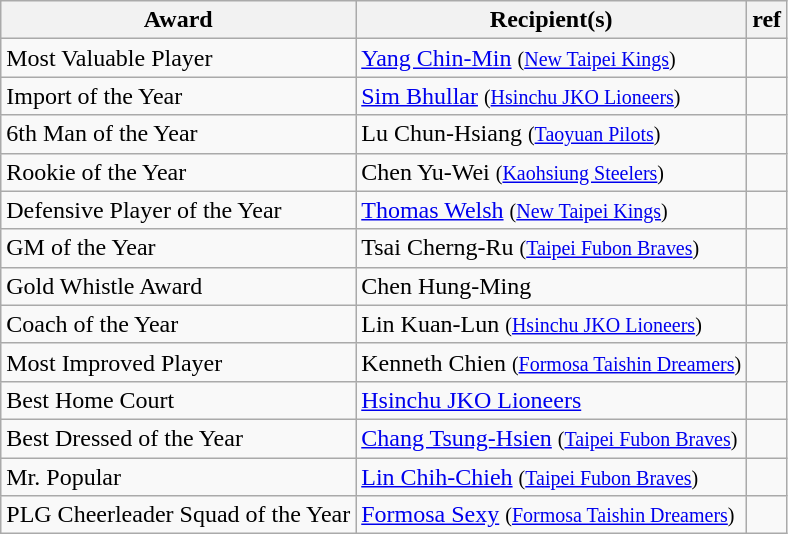<table class="wikitable">
<tr>
<th>Award</th>
<th>Recipient(s)</th>
<th>ref</th>
</tr>
<tr>
<td>Most Valuable Player</td>
<td><a href='#'>Yang Chin-Min</a> <small>(<a href='#'>New Taipei Kings</a>)</small></td>
<td></td>
</tr>
<tr>
<td>Import of the Year</td>
<td><a href='#'>Sim Bhullar</a> <small>(<a href='#'>Hsinchu JKO Lioneers</a>)</small></td>
<td></td>
</tr>
<tr>
<td>6th Man of the Year</td>
<td>Lu Chun-Hsiang <small>(<a href='#'>Taoyuan Pilots</a>)</small></td>
<td></td>
</tr>
<tr>
<td>Rookie of the Year</td>
<td>Chen Yu-Wei <small>(<a href='#'>Kaohsiung Steelers</a>)</small></td>
<td></td>
</tr>
<tr>
<td>Defensive Player of the Year</td>
<td><a href='#'>Thomas Welsh</a> <small>(<a href='#'>New Taipei Kings</a>)</small></td>
<td></td>
</tr>
<tr>
<td>GM of the Year</td>
<td>Tsai Cherng-Ru <small>(<a href='#'>Taipei Fubon Braves</a>)</small></td>
<td></td>
</tr>
<tr>
<td>Gold Whistle Award</td>
<td>Chen Hung-Ming</td>
<td></td>
</tr>
<tr>
<td>Coach of the Year</td>
<td>Lin Kuan-Lun <small>(<a href='#'>Hsinchu JKO Lioneers</a>)</small></td>
<td></td>
</tr>
<tr>
<td>Most Improved Player</td>
<td>Kenneth Chien <small>(<a href='#'>Formosa Taishin Dreamers</a>)</small></td>
<td></td>
</tr>
<tr>
<td>Best Home Court</td>
<td><a href='#'>Hsinchu JKO Lioneers</a></td>
<td></td>
</tr>
<tr>
<td>Best Dressed of the Year</td>
<td><a href='#'>Chang Tsung-Hsien</a> <small>(<a href='#'>Taipei Fubon Braves</a>)</small></td>
<td></td>
</tr>
<tr>
<td>Mr. Popular</td>
<td><a href='#'>Lin Chih-Chieh</a> <small>(<a href='#'>Taipei Fubon Braves</a>)</small></td>
<td></td>
</tr>
<tr>
<td>PLG Cheerleader Squad of the Year</td>
<td><a href='#'>Formosa Sexy</a> <small>(<a href='#'>Formosa Taishin Dreamers</a>)</small></td>
<td></td>
</tr>
</table>
